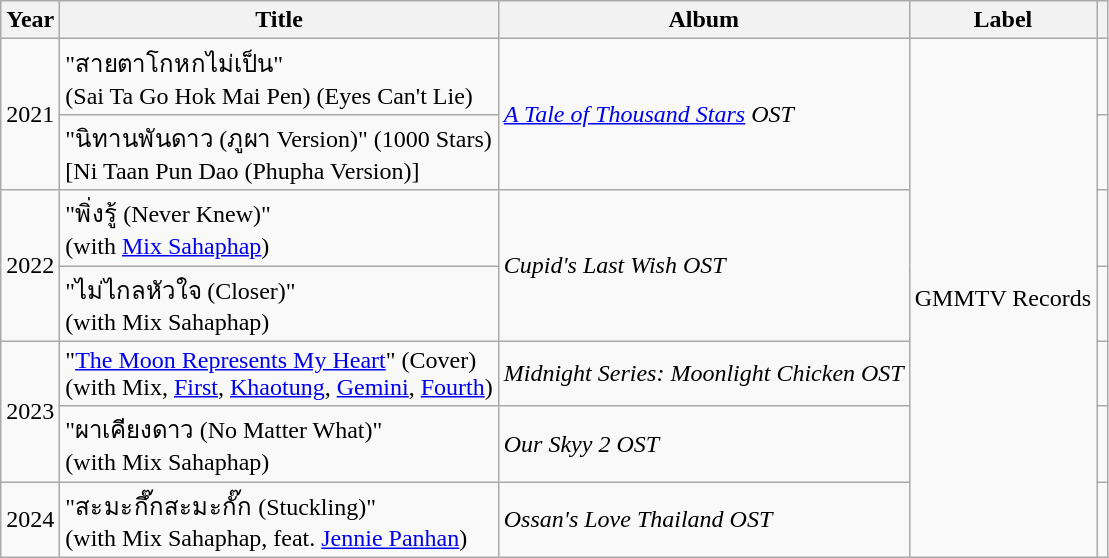<table class="wikitable sortable plainrowheaders">
<tr>
<th scope="col">Year</th>
<th scope="col">Title</th>
<th>Album</th>
<th scope="col" class="unsortable">Label</th>
<th scope="col" class="unsortable"></th>
</tr>
<tr>
<td rowspan="2">2021</td>
<td>"สายตาโกหกไม่เป็น"<br>(Sai Ta Go Hok Mai Pen) (Eyes Can't Lie)</td>
<td rowspan="2"><em><a href='#'>A Tale of Thousand Stars</a> OST</em></td>
<td rowspan="7">GMMTV Records</td>
<td></td>
</tr>
<tr>
<td>"นิทานพันดาว (ภูผา Version)" (1000 Stars)<br>[Ni Taan Pun Dao (Phupha Version)]</td>
<td></td>
</tr>
<tr>
<td rowspan="2">2022</td>
<td>"พิ่งรู้ (Never Knew)"<br><span>(with <a href='#'>Mix Sahaphap</a>)</span></td>
<td rowspan="2"><em>Cupid's Last Wish OST</em></td>
<td></td>
</tr>
<tr>
<td>"ไม่ไกลหัวใจ (Closer)"<br><span>(with Mix Sahaphap)</span></td>
<td></td>
</tr>
<tr>
<td rowspan="2">2023</td>
<td>"<a href='#'>The Moon Represents My Heart</a>" (Cover)<span><br>(with Mix, <a href='#'>First</a>, <a href='#'>Khaotung</a>, <a href='#'>Gemini</a>, <a href='#'>Fourth</a>)</span></td>
<td><em>Midnight Series: Moonlight Chicken OST</em></td>
<td></td>
</tr>
<tr>
<td>"ผาเคียงดาว (No Matter What)"<br><span>(with Mix Sahaphap)</span></td>
<td><em>Our Skyy 2 OST</em></td>
<td></td>
</tr>
<tr>
<td>2024</td>
<td>"สะมะกึ๊กสะมะกั๊ก (Stuckling)"<br><span>(with Mix Sahaphap, feat. <a href='#'>Jennie Panhan</a>)</span></td>
<td><em>Ossan's Love Thailand OST</em></td>
<td></td>
</tr>
</table>
